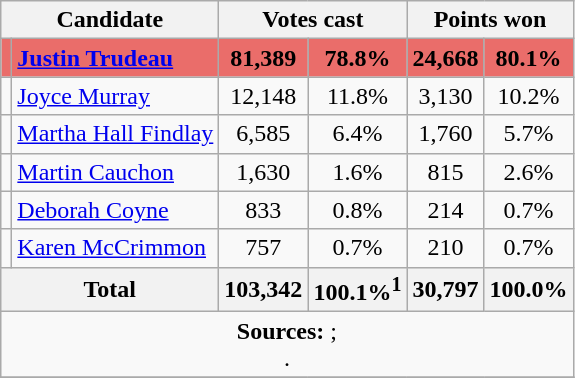<table class="wikitable">
<tr>
<th colspan="2">Candidate</th>
<th colspan = "2">Votes cast</th>
<th colspan = "2">Points won</th>
</tr>
<tr style="background:#EA6D6A">
<td></td>
<td><strong><a href='#'>Justin Trudeau</a></strong></td>
<td align = "center"><strong>81,389</strong></td>
<td align = "center"><strong>78.8%</strong></td>
<td align = "center"><strong>24,668</strong></td>
<td align = "center"><strong>80.1%</strong></td>
</tr>
<tr>
<td></td>
<td><a href='#'>Joyce Murray</a></td>
<td align = "center">12,148</td>
<td align = "center">11.8%</td>
<td align = "center">3,130</td>
<td align = "center">10.2%</td>
</tr>
<tr>
<td></td>
<td><a href='#'>Martha Hall Findlay</a></td>
<td align = "center">6,585</td>
<td align = "center">6.4%</td>
<td align = "center">1,760</td>
<td align = "center">5.7%</td>
</tr>
<tr>
<td></td>
<td><a href='#'>Martin Cauchon</a></td>
<td align = "center">1,630</td>
<td align = "center">1.6%</td>
<td align = "center">815</td>
<td align = "center">2.6%</td>
</tr>
<tr>
<td></td>
<td><a href='#'>Deborah Coyne</a></td>
<td align = "center">833</td>
<td align = "center">0.8%</td>
<td align = "center">214</td>
<td align = "center">0.7%</td>
</tr>
<tr>
<td></td>
<td><a href='#'>Karen McCrimmon</a></td>
<td align = "center">757</td>
<td align = "center">0.7%</td>
<td align = "center">210</td>
<td align = "center">0.7%</td>
</tr>
<tr>
<th colspan = "2">Total</th>
<th align = "center">103,342</th>
<th align = "center">100.1%<sup>1</sup></th>
<th align = "center">30,797</th>
<th align = "center">100.0%</th>
</tr>
<tr>
<td align="center" colspan=6><strong>Sources:</strong> ; <br> .</td>
</tr>
<tr>
</tr>
</table>
